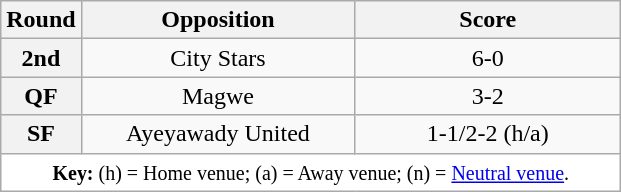<table class="wikitable plainrowheaders" style="text-align:center;margin:0">
<tr>
<th scope="col" style="width:25px">Round</th>
<th scope="col" style="width:175px">Opposition</th>
<th scope="col" style="width:170px">Score</th>
</tr>
<tr>
<th scope=row style="text-align:center">2nd</th>
<td>City Stars</td>
<td>6-0</td>
</tr>
<tr>
<th scope=row style="text-align:center">QF</th>
<td>Magwe</td>
<td>3-2</td>
</tr>
<tr>
<th scope=row style="text-align:center">SF</th>
<td>Ayeyawady United</td>
<td>1-1/2-2 (h/a)</td>
</tr>
<tr>
<td colspan="3" style="background-color:white"><small><strong>Key:</strong> (h) = Home venue; (a) = Away venue; (n) = <a href='#'>Neutral venue</a>.</small></td>
</tr>
</table>
